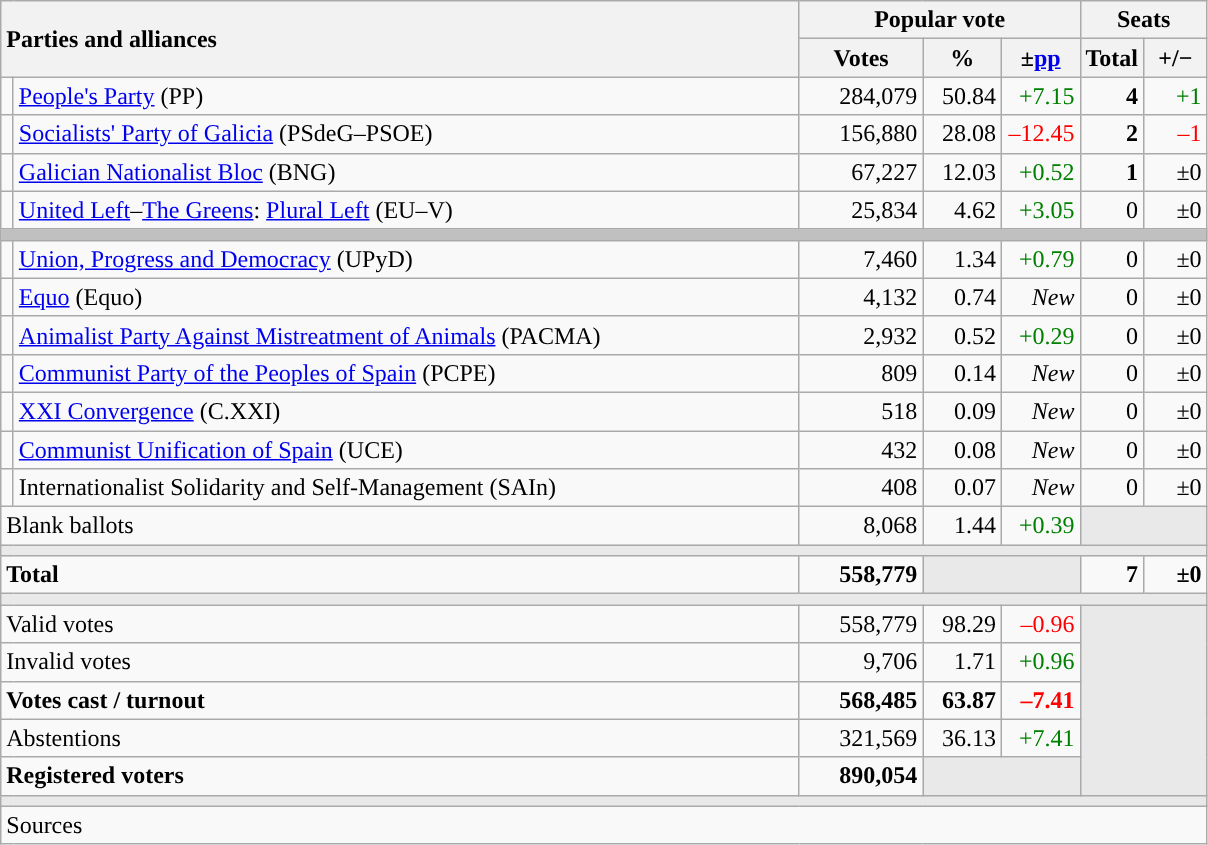<table class="wikitable" style="text-align:right;">
<tr>
<th style="text-align:left;" rowspan="2" colspan="2" width="525">Parties and alliances</th>
<th colspan="3">Popular vote</th>
<th colspan="2">Seats</th>
</tr>
<tr>
<th width="75">Votes</th>
<th width="45">%</th>
<th width="45">±<a href='#'>pp</a></th>
<th width="35">Total</th>
<th width="35">+/−</th>
</tr>
<tr>
<td width="1" style="color:inherit;background:"></td>
<td align="left"><a href='#'>People's Party</a> (PP)</td>
<td>284,079</td>
<td>50.84</td>
<td style="color:green;">+7.15</td>
<td><strong>4</strong></td>
<td style="color:green;">+1</td>
</tr>
<tr>
<td style="color:inherit;background:"></td>
<td align="left"><a href='#'>Socialists' Party of Galicia</a> (PSdeG–PSOE)</td>
<td>156,880</td>
<td>28.08</td>
<td style="color:red;">–12.45</td>
<td><strong>2</strong></td>
<td style="color:red;">–1</td>
</tr>
<tr>
<td style="color:inherit;background:"></td>
<td align="left"><a href='#'>Galician Nationalist Bloc</a> (BNG)</td>
<td>67,227</td>
<td>12.03</td>
<td style="color:green;">+0.52</td>
<td><strong>1</strong></td>
<td>±0</td>
</tr>
<tr>
<td style="color:inherit;background:"></td>
<td align="left"><a href='#'>United Left</a>–<a href='#'>The Greens</a>: <a href='#'>Plural Left</a> (EU–V)</td>
<td>25,834</td>
<td>4.62</td>
<td style="color:green;">+3.05</td>
<td>0</td>
<td>±0</td>
</tr>
<tr>
<td colspan="7" bgcolor="#C0C0C0"></td>
</tr>
<tr>
<td style="color:inherit;background:"></td>
<td align="left"><a href='#'>Union, Progress and Democracy</a> (UPyD)</td>
<td>7,460</td>
<td>1.34</td>
<td style="color:green;">+0.79</td>
<td>0</td>
<td>±0</td>
</tr>
<tr>
<td style="color:inherit;background:"></td>
<td align="left"><a href='#'>Equo</a> (Equo)</td>
<td>4,132</td>
<td>0.74</td>
<td><em>New</em></td>
<td>0</td>
<td>±0</td>
</tr>
<tr>
<td style="color:inherit;background:"></td>
<td align="left"><a href='#'>Animalist Party Against Mistreatment of Animals</a> (PACMA)</td>
<td>2,932</td>
<td>0.52</td>
<td style="color:green;">+0.29</td>
<td>0</td>
<td>±0</td>
</tr>
<tr>
<td style="color:inherit;background:"></td>
<td align="left"><a href='#'>Communist Party of the Peoples of Spain</a> (PCPE)</td>
<td>809</td>
<td>0.14</td>
<td><em>New</em></td>
<td>0</td>
<td>±0</td>
</tr>
<tr>
<td style="color:inherit;background:"></td>
<td align="left"><a href='#'>XXI Convergence</a> (C.XXI)</td>
<td>518</td>
<td>0.09</td>
<td><em>New</em></td>
<td>0</td>
<td>±0</td>
</tr>
<tr>
<td style="color:inherit;background:"></td>
<td align="left"><a href='#'>Communist Unification of Spain</a> (UCE)</td>
<td>432</td>
<td>0.08</td>
<td><em>New</em></td>
<td>0</td>
<td>±0</td>
</tr>
<tr>
<td style="color:inherit;background:"></td>
<td align="left">Internationalist Solidarity and Self-Management (SAIn)</td>
<td>408</td>
<td>0.07</td>
<td><em>New</em></td>
<td>0</td>
<td>±0</td>
</tr>
<tr>
<td align="left" colspan="2">Blank ballots</td>
<td>8,068</td>
<td>1.44</td>
<td style="color:green;">+0.39</td>
<td bgcolor="#E9E9E9" colspan="2"></td>
</tr>
<tr>
<td colspan="7" bgcolor="#E9E9E9"></td>
</tr>
<tr style="font-weight:bold;">
<td align="left" colspan="2">Total</td>
<td>558,779</td>
<td bgcolor="#E9E9E9" colspan="2"></td>
<td>7</td>
<td>±0</td>
</tr>
<tr>
<td colspan="7" bgcolor="#E9E9E9"></td>
</tr>
<tr>
<td align="left" colspan="2">Valid votes</td>
<td>558,779</td>
<td>98.29</td>
<td style="color:red;">–0.96</td>
<td bgcolor="#E9E9E9" colspan="2" rowspan="5"></td>
</tr>
<tr>
<td align="left" colspan="2">Invalid votes</td>
<td>9,706</td>
<td>1.71</td>
<td style="color:green;">+0.96</td>
</tr>
<tr style="font-weight:bold;">
<td align="left" colspan="2">Votes cast / turnout</td>
<td>568,485</td>
<td>63.87</td>
<td style="color:red;">–7.41</td>
</tr>
<tr>
<td align="left" colspan="2">Abstentions</td>
<td>321,569</td>
<td>36.13</td>
<td style="color:green;">+7.41</td>
</tr>
<tr style="font-weight:bold;">
<td align="left" colspan="2">Registered voters</td>
<td>890,054</td>
<td bgcolor="#E9E9E9" colspan="2"></td>
</tr>
<tr>
<td colspan="7" bgcolor="#E9E9E9"></td>
</tr>
<tr>
<td align="left" colspan="7">Sources</td>
</tr>
</table>
